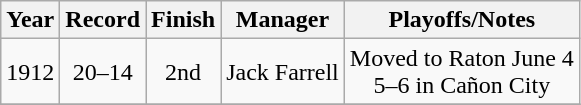<table class="wikitable" style="text-align:center">
<tr>
<th>Year</th>
<th>Record</th>
<th>Finish</th>
<th>Manager</th>
<th>Playoffs/Notes</th>
</tr>
<tr>
<td>1912</td>
<td>20–14</td>
<td>2nd</td>
<td>Jack Farrell</td>
<td>Moved to Raton June 4<br>5–6 in Cañon City</td>
</tr>
<tr>
</tr>
</table>
